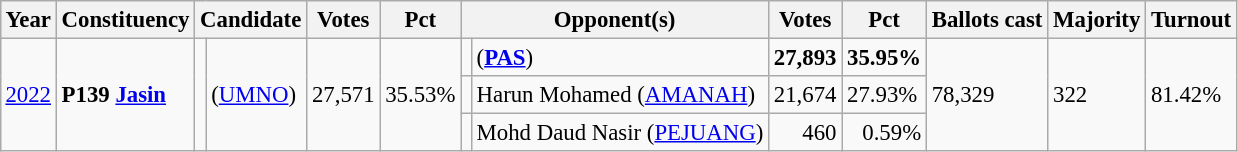<table class="wikitable" style="margin:0.5em ; font-size:95%">
<tr>
<th>Year</th>
<th>Constituency</th>
<th colspan=2>Candidate</th>
<th>Votes</th>
<th>Pct</th>
<th colspan=2>Opponent(s)</th>
<th>Votes</th>
<th>Pct</th>
<th>Ballots cast</th>
<th>Majority</th>
<th>Turnout</th>
</tr>
<tr>
<td rowspan="3"><a href='#'>2022</a></td>
<td rowspan="3"><strong>P139 <a href='#'>Jasin</a></strong></td>
<td rowspan="3" ></td>
<td rowspan="3"> (<a href='#'>UMNO</a>)</td>
<td rowspan="3" align="right">27,571</td>
<td rowspan="3">35.53%</td>
<td></td>
<td> (<a href='#'><strong>PAS</strong></a>)</td>
<td align="right"><strong>27,893</strong></td>
<td><strong>35.95%</strong></td>
<td rowspan="3">78,329</td>
<td rowspan="3">322</td>
<td rowspan="3">81.42%</td>
</tr>
<tr>
<td></td>
<td>Harun Mohamed (<a href='#'>AMANAH</a>)</td>
<td align="right">21,674</td>
<td>27.93%</td>
</tr>
<tr>
<td bgcolor=></td>
<td>Mohd Daud Nasir (<a href='#'>PEJUANG</a>)</td>
<td align="right">460</td>
<td align="right">0.59%</td>
</tr>
</table>
